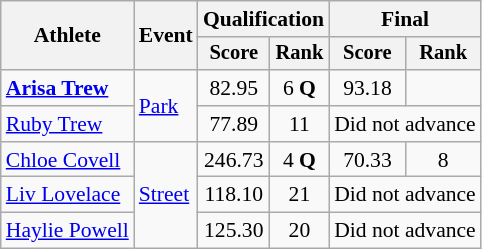<table class=wikitable style=text-align:center;font-size:90%>
<tr>
<th rowspan=2>Athlete</th>
<th rowspan=2>Event</th>
<th colspan=2>Qualification</th>
<th colspan=2>Final</th>
</tr>
<tr style=font-size:95%>
<th>Score</th>
<th>Rank</th>
<th>Score</th>
<th>Rank</th>
</tr>
<tr>
<td align=left><strong><a href='#'>Arisa Trew</a></strong></td>
<td align=left rowspan=2><a href='#'>Park</a></td>
<td>82.95</td>
<td>6 <strong>Q</strong></td>
<td>93.18</td>
<td></td>
</tr>
<tr>
<td align=left><a href='#'>Ruby Trew</a></td>
<td>77.89</td>
<td>11</td>
<td colspan=2>Did not advance</td>
</tr>
<tr>
<td align=left><a href='#'>Chloe Covell</a></td>
<td align=left rowspan=3><a href='#'>Street</a></td>
<td>246.73</td>
<td>4 <strong>Q</strong></td>
<td>70.33</td>
<td>8</td>
</tr>
<tr>
<td align=left><a href='#'>Liv Lovelace</a></td>
<td>118.10</td>
<td>21</td>
<td colspan=2>Did not advance</td>
</tr>
<tr>
<td align=left><a href='#'>Haylie Powell</a></td>
<td>125.30</td>
<td>20</td>
<td colspan=2>Did not advance</td>
</tr>
</table>
